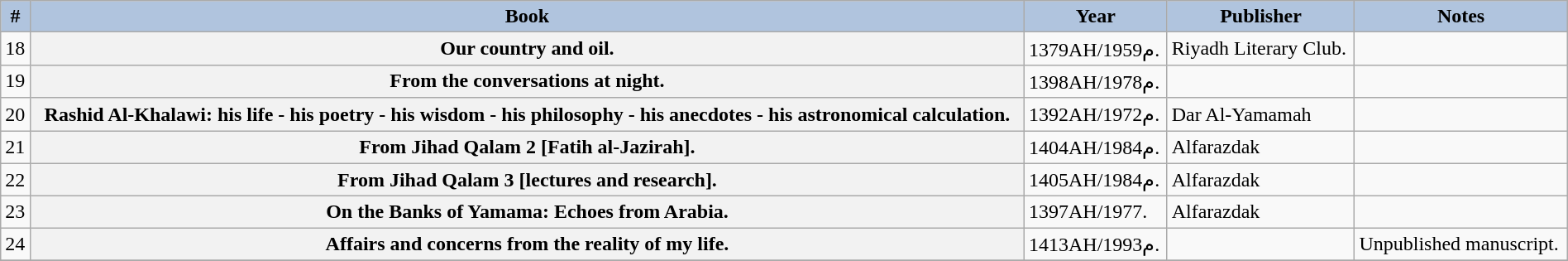<table class="wikitable sortable plainrowheaders" align="center" style="width:100%;margin:auto;">
<tr>
<th scope="col" style="background:#B0C4DE;">#</th>
<th scope="col" style="background:#B0C4DE;">Book</th>
<th scope="col" style="background:#B0C4DE;">Year</th>
<th scope="col" style="background:#B0C4DE;">Publisher</th>
<th scope="col" style="background:#B0C4DE;" class="unsortable">Notes</th>
</tr>
<tr>
<td>18</td>
<th scope="row">Our country and oil.</th>
<td>1379AH/1959م.</td>
<td>Riyadh Literary Club.</td>
<td></td>
</tr>
<tr>
<td>19</td>
<th scope="row">From the conversations at night.</th>
<td>1398AH/1978م.</td>
<td></td>
<td></td>
</tr>
<tr>
<td>20</td>
<th scope="row">Rashid Al-Khalawi: his life - his poetry - his wisdom - his philosophy - his anecdotes - his astronomical calculation.</th>
<td>1392AH/1972م.</td>
<td>Dar Al-Yamamah</td>
<td></td>
</tr>
<tr>
<td>21</td>
<th scope="row">From Jihad Qalam 2 [Fatih al-Jazirah].</th>
<td>1404AH/1984م.</td>
<td>Alfarazdak</td>
<td></td>
</tr>
<tr>
<td>22</td>
<th scope="row">From Jihad Qalam 3 [lectures and research].</th>
<td>1405AH/1984م.</td>
<td>Alfarazdak</td>
<td></td>
</tr>
<tr>
<td>23</td>
<th scope="row">On the Banks of Yamama: Echoes from Arabia.</th>
<td>1397AH/1977.</td>
<td>Alfarazdak</td>
<td></td>
</tr>
<tr>
<td>24</td>
<th scope="row">Affairs and concerns from the reality of my life.</th>
<td>1413AH/1993م.</td>
<td></td>
<td>Unpublished manuscript.</td>
</tr>
<tr>
</tr>
</table>
